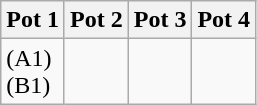<table class="wikitable">
<tr>
<th style="width:25%;">Pot 1</th>
<th style="width:25%;">Pot 2</th>
<th style="width:25%;">Pot 3</th>
<th style="width:25%;">Pot 4</th>
</tr>
<tr>
<td> (A1)<br> (B1)</td>
<td><br></td>
<td><br></td>
<td><br></td>
</tr>
</table>
